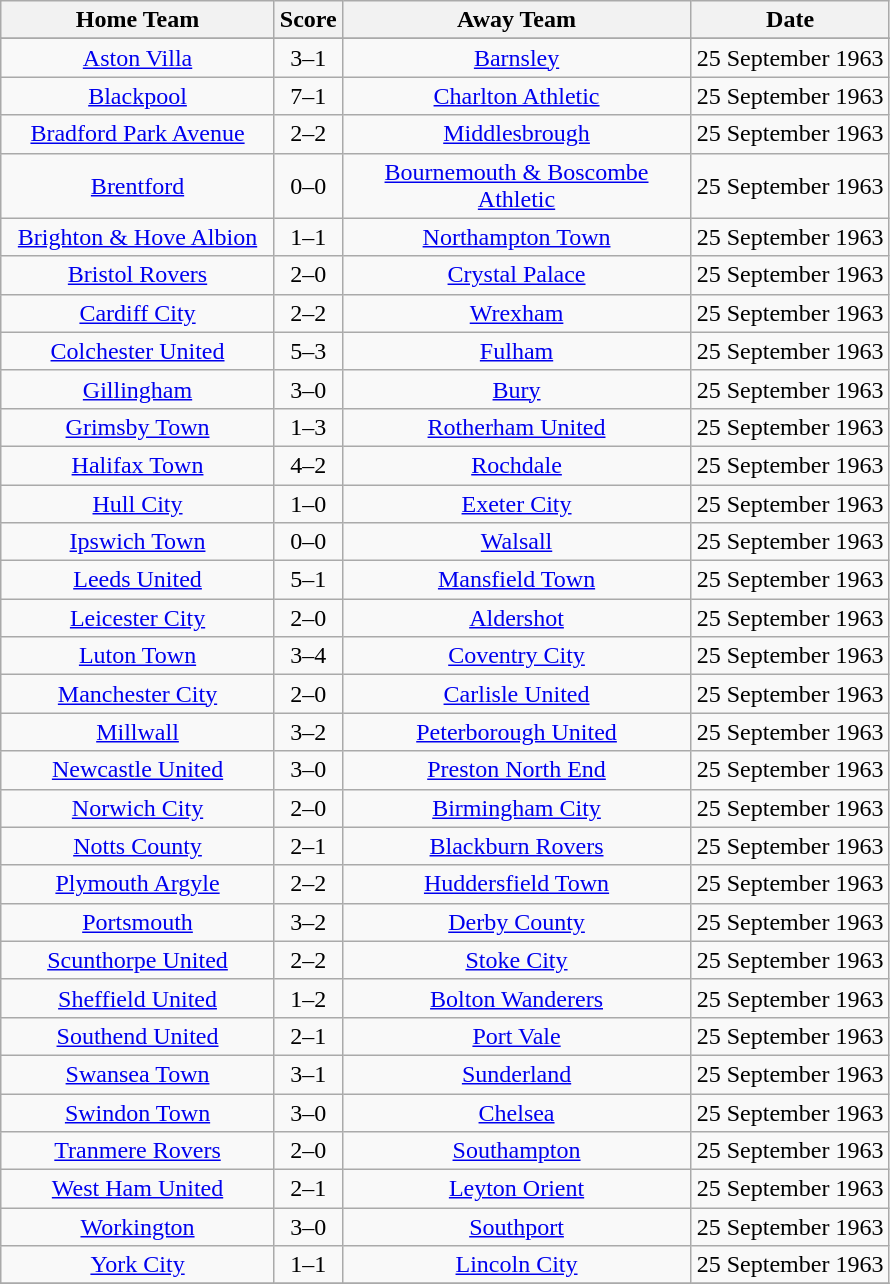<table class="wikitable" style="text-align:center;">
<tr>
<th width=175>Home Team</th>
<th width=20>Score</th>
<th width=225>Away Team</th>
<th width=125>Date</th>
</tr>
<tr>
</tr>
<tr Team		Result		Team		Date>
<td><a href='#'>Aston Villa</a></td>
<td>3–1</td>
<td><a href='#'>Barnsley</a></td>
<td>25 September 1963</td>
</tr>
<tr>
<td><a href='#'>Blackpool</a></td>
<td>7–1</td>
<td><a href='#'>Charlton Athletic</a></td>
<td>25 September 1963</td>
</tr>
<tr>
<td><a href='#'>Bradford Park Avenue</a></td>
<td>2–2</td>
<td><a href='#'>Middlesbrough</a></td>
<td>25 September 1963</td>
</tr>
<tr>
<td><a href='#'>Brentford</a></td>
<td>0–0</td>
<td><a href='#'>Bournemouth & Boscombe Athletic</a></td>
<td>25 September 1963</td>
</tr>
<tr>
<td><a href='#'>Brighton & Hove Albion</a></td>
<td>1–1</td>
<td><a href='#'>Northampton Town</a></td>
<td>25 September 1963</td>
</tr>
<tr>
<td><a href='#'>Bristol Rovers</a></td>
<td>2–0</td>
<td><a href='#'>Crystal Palace</a></td>
<td>25 September 1963</td>
</tr>
<tr>
<td><a href='#'>Cardiff City</a></td>
<td>2–2</td>
<td><a href='#'>Wrexham</a></td>
<td>25 September 1963</td>
</tr>
<tr>
<td><a href='#'>Colchester United</a></td>
<td>5–3</td>
<td><a href='#'>Fulham</a></td>
<td>25 September 1963</td>
</tr>
<tr>
<td><a href='#'>Gillingham</a></td>
<td>3–0</td>
<td><a href='#'>Bury</a></td>
<td>25 September 1963</td>
</tr>
<tr>
<td><a href='#'>Grimsby Town</a></td>
<td>1–3</td>
<td><a href='#'>Rotherham United</a></td>
<td>25 September 1963</td>
</tr>
<tr>
<td><a href='#'>Halifax Town</a></td>
<td>4–2</td>
<td><a href='#'>Rochdale</a></td>
<td>25 September 1963</td>
</tr>
<tr>
<td><a href='#'>Hull City</a></td>
<td>1–0</td>
<td><a href='#'>Exeter City</a></td>
<td>25 September 1963</td>
</tr>
<tr>
<td><a href='#'>Ipswich Town</a></td>
<td>0–0</td>
<td><a href='#'>Walsall</a></td>
<td>25 September 1963</td>
</tr>
<tr>
<td><a href='#'>Leeds United</a></td>
<td>5–1</td>
<td><a href='#'>Mansfield Town</a></td>
<td>25 September 1963</td>
</tr>
<tr>
<td><a href='#'>Leicester City</a></td>
<td>2–0</td>
<td><a href='#'>Aldershot</a></td>
<td>25 September 1963</td>
</tr>
<tr>
<td><a href='#'>Luton Town</a></td>
<td>3–4</td>
<td><a href='#'>Coventry City</a></td>
<td>25 September 1963</td>
</tr>
<tr>
<td><a href='#'>Manchester City</a></td>
<td>2–0</td>
<td><a href='#'>Carlisle United</a></td>
<td>25 September 1963</td>
</tr>
<tr>
<td><a href='#'>Millwall</a></td>
<td>3–2</td>
<td><a href='#'>Peterborough United</a></td>
<td>25 September 1963</td>
</tr>
<tr>
<td><a href='#'>Newcastle United</a></td>
<td>3–0</td>
<td><a href='#'>Preston North End</a></td>
<td>25 September 1963</td>
</tr>
<tr>
<td><a href='#'>Norwich City</a></td>
<td>2–0</td>
<td><a href='#'>Birmingham City</a></td>
<td>25 September 1963</td>
</tr>
<tr>
<td><a href='#'>Notts County</a></td>
<td>2–1</td>
<td><a href='#'>Blackburn Rovers</a></td>
<td>25 September 1963</td>
</tr>
<tr>
<td><a href='#'>Plymouth Argyle</a></td>
<td>2–2</td>
<td><a href='#'>Huddersfield Town</a></td>
<td>25 September 1963</td>
</tr>
<tr>
<td><a href='#'>Portsmouth</a></td>
<td>3–2</td>
<td><a href='#'>Derby County</a></td>
<td>25 September 1963</td>
</tr>
<tr>
<td><a href='#'>Scunthorpe United</a></td>
<td>2–2</td>
<td><a href='#'>Stoke City</a></td>
<td>25 September 1963</td>
</tr>
<tr>
<td><a href='#'>Sheffield United</a></td>
<td>1–2</td>
<td><a href='#'>Bolton Wanderers</a></td>
<td>25 September 1963</td>
</tr>
<tr>
<td><a href='#'>Southend United</a></td>
<td>2–1</td>
<td><a href='#'>Port Vale</a></td>
<td>25 September 1963</td>
</tr>
<tr>
<td><a href='#'>Swansea Town</a></td>
<td>3–1</td>
<td><a href='#'>Sunderland</a></td>
<td>25 September 1963</td>
</tr>
<tr>
<td><a href='#'>Swindon Town</a></td>
<td>3–0</td>
<td><a href='#'>Chelsea</a></td>
<td>25 September 1963</td>
</tr>
<tr>
<td><a href='#'>Tranmere Rovers</a></td>
<td>2–0</td>
<td><a href='#'>Southampton</a></td>
<td>25 September 1963</td>
</tr>
<tr>
<td><a href='#'>West Ham United</a></td>
<td>2–1</td>
<td><a href='#'>Leyton Orient</a></td>
<td>25 September 1963</td>
</tr>
<tr>
<td><a href='#'>Workington</a></td>
<td>3–0</td>
<td><a href='#'>Southport</a></td>
<td>25 September 1963</td>
</tr>
<tr>
<td><a href='#'>York City</a></td>
<td>1–1</td>
<td><a href='#'>Lincoln City</a></td>
<td>25 September 1963</td>
</tr>
<tr>
</tr>
</table>
